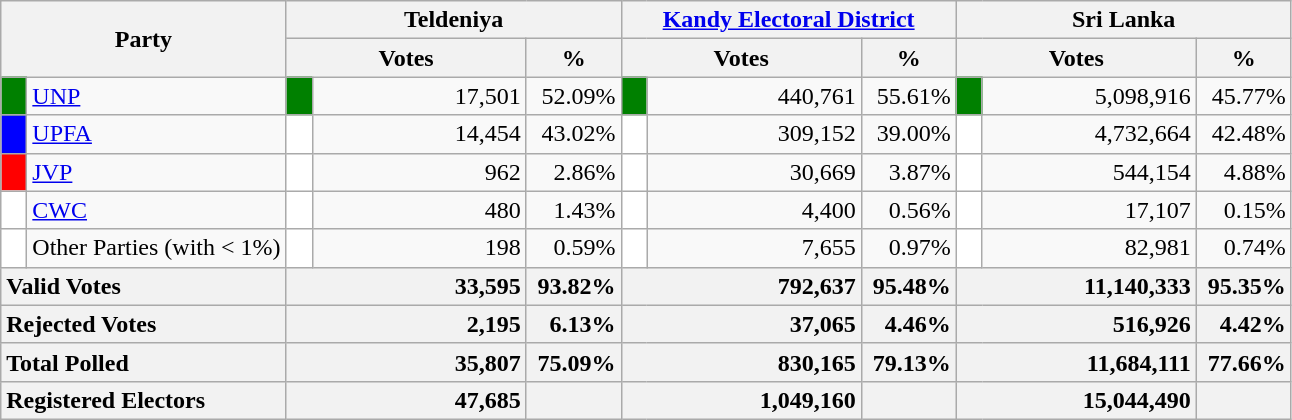<table class="wikitable">
<tr>
<th colspan="2" width="144px"rowspan="2">Party</th>
<th colspan="3" width="216px">Teldeniya</th>
<th colspan="3" width="216px"><a href='#'>Kandy Electoral District</a></th>
<th colspan="3" width="216px">Sri Lanka</th>
</tr>
<tr>
<th colspan="2" width="144px">Votes</th>
<th>%</th>
<th colspan="2" width="144px">Votes</th>
<th>%</th>
<th colspan="2" width="144px">Votes</th>
<th>%</th>
</tr>
<tr>
<td style="background-color:green;" width="10px"></td>
<td style="text-align:left;"><a href='#'>UNP</a></td>
<td style="background-color:green;" width="10px"></td>
<td style="text-align:right;">17,501</td>
<td style="text-align:right;">52.09%</td>
<td style="background-color:green;" width="10px"></td>
<td style="text-align:right;">440,761</td>
<td style="text-align:right;">55.61%</td>
<td style="background-color:green;" width="10px"></td>
<td style="text-align:right;">5,098,916</td>
<td style="text-align:right;">45.77%</td>
</tr>
<tr>
<td style="background-color:blue;" width="10px"></td>
<td style="text-align:left;"><a href='#'>UPFA</a></td>
<td style="background-color:white;" width="10px"></td>
<td style="text-align:right;">14,454</td>
<td style="text-align:right;">43.02%</td>
<td style="background-color:white;" width="10px"></td>
<td style="text-align:right;">309,152</td>
<td style="text-align:right;">39.00%</td>
<td style="background-color:white;" width="10px"></td>
<td style="text-align:right;">4,732,664</td>
<td style="text-align:right;">42.48%</td>
</tr>
<tr>
<td style="background-color:red;" width="10px"></td>
<td style="text-align:left;"><a href='#'>JVP</a></td>
<td style="background-color:white;" width="10px"></td>
<td style="text-align:right;">962</td>
<td style="text-align:right;">2.86%</td>
<td style="background-color:white;" width="10px"></td>
<td style="text-align:right;">30,669</td>
<td style="text-align:right;">3.87%</td>
<td style="background-color:white;" width="10px"></td>
<td style="text-align:right;">544,154</td>
<td style="text-align:right;">4.88%</td>
</tr>
<tr>
<td style="background-color:white;" width="10px"></td>
<td style="text-align:left;"><a href='#'>CWC</a></td>
<td style="background-color:white;" width="10px"></td>
<td style="text-align:right;">480</td>
<td style="text-align:right;">1.43%</td>
<td style="background-color:white;" width="10px"></td>
<td style="text-align:right;">4,400</td>
<td style="text-align:right;">0.56%</td>
<td style="background-color:white;" width="10px"></td>
<td style="text-align:right;">17,107</td>
<td style="text-align:right;">0.15%</td>
</tr>
<tr>
<td style="background-color:white;" width="10px"></td>
<td style="text-align:left;">Other Parties (with < 1%)</td>
<td style="background-color:white;" width="10px"></td>
<td style="text-align:right;">198</td>
<td style="text-align:right;">0.59%</td>
<td style="background-color:white;" width="10px"></td>
<td style="text-align:right;">7,655</td>
<td style="text-align:right;">0.97%</td>
<td style="background-color:white;" width="10px"></td>
<td style="text-align:right;">82,981</td>
<td style="text-align:right;">0.74%</td>
</tr>
<tr>
<th colspan="2" width="144px"style="text-align:left;">Valid Votes</th>
<th style="text-align:right;"colspan="2" width="144px">33,595</th>
<th style="text-align:right;">93.82%</th>
<th style="text-align:right;"colspan="2" width="144px">792,637</th>
<th style="text-align:right;">95.48%</th>
<th style="text-align:right;"colspan="2" width="144px">11,140,333</th>
<th style="text-align:right;">95.35%</th>
</tr>
<tr>
<th colspan="2" width="144px"style="text-align:left;">Rejected Votes</th>
<th style="text-align:right;"colspan="2" width="144px">2,195</th>
<th style="text-align:right;">6.13%</th>
<th style="text-align:right;"colspan="2" width="144px">37,065</th>
<th style="text-align:right;">4.46%</th>
<th style="text-align:right;"colspan="2" width="144px">516,926</th>
<th style="text-align:right;">4.42%</th>
</tr>
<tr>
<th colspan="2" width="144px"style="text-align:left;">Total Polled</th>
<th style="text-align:right;"colspan="2" width="144px">35,807</th>
<th style="text-align:right;">75.09%</th>
<th style="text-align:right;"colspan="2" width="144px">830,165</th>
<th style="text-align:right;">79.13%</th>
<th style="text-align:right;"colspan="2" width="144px">11,684,111</th>
<th style="text-align:right;">77.66%</th>
</tr>
<tr>
<th colspan="2" width="144px"style="text-align:left;">Registered Electors</th>
<th style="text-align:right;"colspan="2" width="144px">47,685</th>
<th></th>
<th style="text-align:right;"colspan="2" width="144px">1,049,160</th>
<th></th>
<th style="text-align:right;"colspan="2" width="144px">15,044,490</th>
<th></th>
</tr>
</table>
